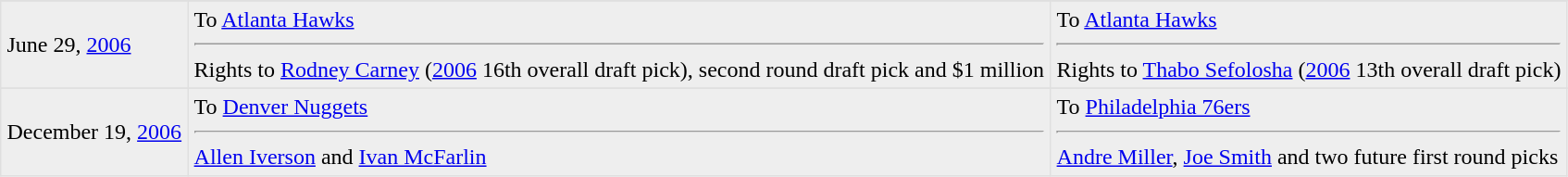<table border=1 style="border-collapse:collapse; background-color:#eeeeee" bordercolor="#DFDFDF" cellpadding="4">
<tr>
</tr>
<tr bgcolor="eeeeee">
<td>June 29, <a href='#'>2006</a></td>
<td valign="top">To <a href='#'>Atlanta Hawks</a><hr>Rights to <a href='#'>Rodney Carney</a> (<a href='#'>2006</a> 16th overall draft pick), second round draft pick and $1 million</td>
<td valign="top">To <a href='#'>Atlanta Hawks</a><hr>Rights to <a href='#'>Thabo Sefolosha</a> (<a href='#'>2006</a> 13th overall draft pick)</td>
</tr>
<tr>
</tr>
<tr bgcolor="eeeeee">
<td>December 19, <a href='#'>2006</a></td>
<td valign="top">To <a href='#'>Denver Nuggets</a><hr><a href='#'>Allen Iverson</a> and <a href='#'>Ivan McFarlin</a></td>
<td valign="top">To <a href='#'>Philadelphia 76ers</a><hr><a href='#'>Andre Miller</a>, <a href='#'>Joe Smith</a> and two future first round picks</td>
</tr>
</table>
